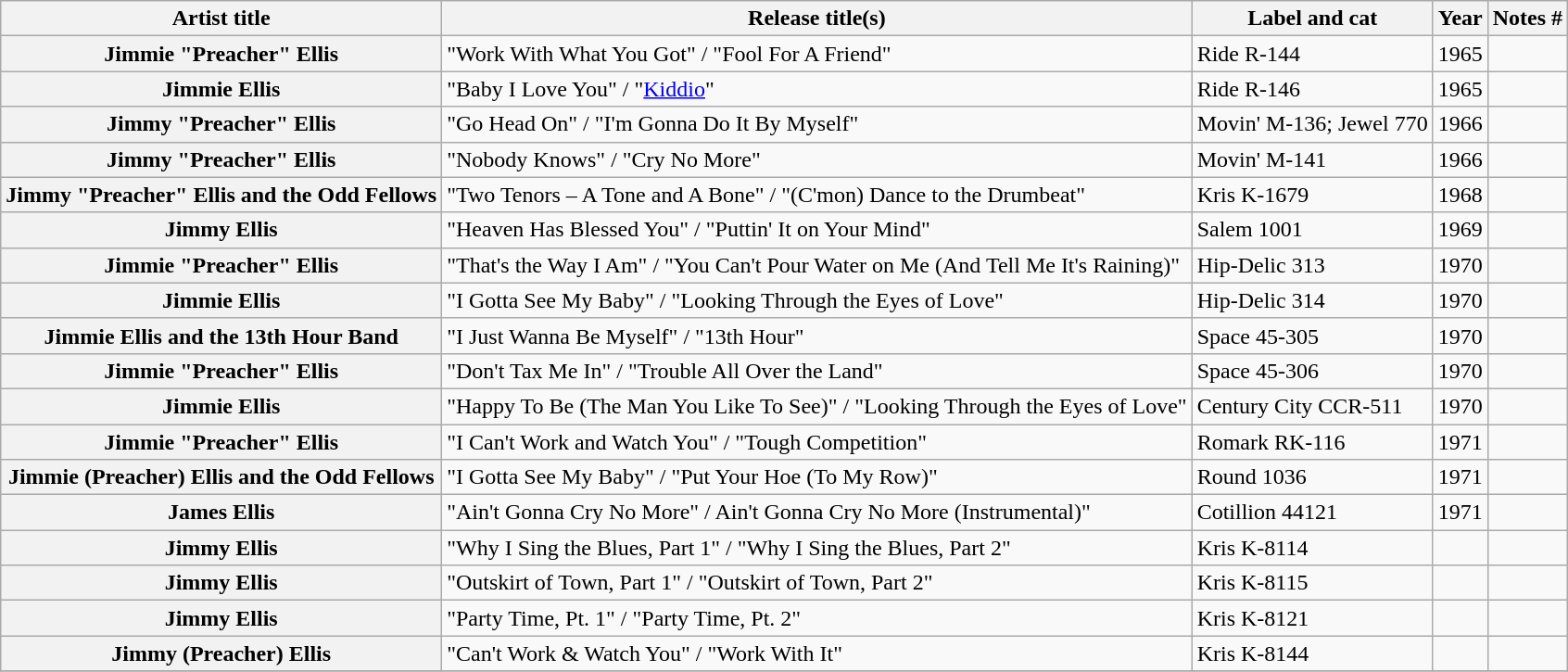<table class="wikitable plainrowheaders sortable">
<tr>
<th scope="col">Artist title</th>
<th scope="col">Release title(s)</th>
<th scope="col">Label and cat</th>
<th scope="col">Year</th>
<th scope="col" class="unsortable">Notes #</th>
</tr>
<tr>
<th scope="row">Jimmie "Preacher" Ellis</th>
<td>"Work With What You Got" / "Fool For A Friend"</td>
<td>Ride R-144</td>
<td>1965</td>
<td></td>
</tr>
<tr>
<th scope="row">Jimmie Ellis</th>
<td>"Baby I Love You" / "<a href='#'>Kiddio</a>"</td>
<td>Ride R-146</td>
<td>1965</td>
<td></td>
</tr>
<tr>
<th scope="row">Jimmy "Preacher" Ellis</th>
<td>"Go Head On" / "I'm Gonna Do It By Myself"</td>
<td>Movin' M-136; Jewel 770</td>
<td>1966</td>
<td></td>
</tr>
<tr>
<th scope="row">Jimmy "Preacher" Ellis</th>
<td>"Nobody Knows" / "Cry No More"</td>
<td>Movin' M-141</td>
<td>1966</td>
<td></td>
</tr>
<tr>
<th scope="row">Jimmy "Preacher" Ellis and the Odd Fellows</th>
<td>"Two Tenors – A Tone and A Bone" / "(C'mon) Dance to the Drumbeat"</td>
<td>Kris K-1679</td>
<td>1968</td>
<td></td>
</tr>
<tr>
<th scope="row">Jimmy Ellis</th>
<td>"Heaven Has Blessed You" / "Puttin' It on Your Mind"</td>
<td>Salem 1001</td>
<td>1969</td>
<td></td>
</tr>
<tr>
<th scope="row">Jimmie "Preacher" Ellis</th>
<td>"That's the Way I Am" / "You Can't Pour Water on Me (And Tell Me It's Raining)"</td>
<td>Hip-Delic 313</td>
<td>1970</td>
<td></td>
</tr>
<tr>
<th scope="row">Jimmie Ellis</th>
<td>"I Gotta See My Baby" / "Looking Through the Eyes of Love"</td>
<td>Hip-Delic 314</td>
<td>1970</td>
<td></td>
</tr>
<tr>
<th scope="row">Jimmie Ellis and the 13th Hour Band</th>
<td>"I Just Wanna Be Myself" / "13th Hour"</td>
<td>Space 45-305</td>
<td>1970</td>
<td></td>
</tr>
<tr>
<th scope="row">Jimmie "Preacher" Ellis</th>
<td>"Don't Tax Me In" / "Trouble All Over the Land"</td>
<td>Space 45-306</td>
<td>1970</td>
<td></td>
</tr>
<tr>
<th scope="row">Jimmie Ellis</th>
<td>"Happy To Be (The Man You Like To See)" / "Looking Through the Eyes of Love"</td>
<td>Century City CCR-511</td>
<td>1970</td>
<td></td>
</tr>
<tr>
<th scope="row">Jimmie "Preacher" Ellis</th>
<td>"I Can't Work and Watch You" / "Tough Competition"</td>
<td>Romark RK-116</td>
<td>1971</td>
<td></td>
</tr>
<tr>
<th scope="row">Jimmie (Preacher) Ellis and the Odd Fellows</th>
<td>"I Gotta See My Baby" / "Put Your Hoe (To My Row)"</td>
<td>Round 1036</td>
<td>1971</td>
<td></td>
</tr>
<tr>
<th scope="row">James Ellis</th>
<td>"Ain't Gonna Cry No More" / Ain't Gonna Cry No More (Instrumental)"</td>
<td>Cotillion 44121</td>
<td>1971</td>
<td></td>
</tr>
<tr>
<th scope="row">Jimmy Ellis</th>
<td>"Why I Sing the Blues, Part 1" / "Why I Sing the Blues, Part 2"</td>
<td>Kris K-8114</td>
<td></td>
<td></td>
</tr>
<tr>
<th scope="row">Jimmy Ellis</th>
<td>"Outskirt of Town, Part 1" / "Outskirt of Town, Part 2"</td>
<td>Kris K-8115</td>
<td></td>
<td></td>
</tr>
<tr>
<th scope="row">Jimmy Ellis</th>
<td>"Party Time, Pt. 1" / "Party Time, Pt. 2"</td>
<td>Kris K-8121</td>
<td></td>
<td></td>
</tr>
<tr>
<th scope="row">Jimmy (Preacher) Ellis</th>
<td>"Can't Work & Watch You" / "Work With It"</td>
<td>Kris K-8144</td>
<td></td>
<td></td>
</tr>
<tr>
</tr>
</table>
